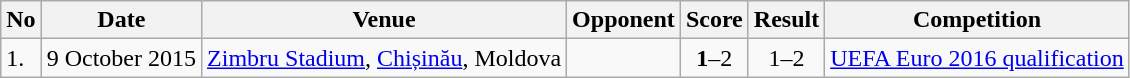<table class="wikitable" style="font-size:100%;">
<tr>
<th>No</th>
<th>Date</th>
<th>Venue</th>
<th>Opponent</th>
<th>Score</th>
<th>Result</th>
<th>Competition</th>
</tr>
<tr>
<td>1.</td>
<td>9 October 2015</td>
<td><a href='#'>Zimbru Stadium</a>, <a href='#'>Chișinău</a>, Moldova</td>
<td></td>
<td align=center><strong>1</strong>–2</td>
<td align=center>1–2</td>
<td><a href='#'>UEFA Euro 2016 qualification</a></td>
</tr>
</table>
